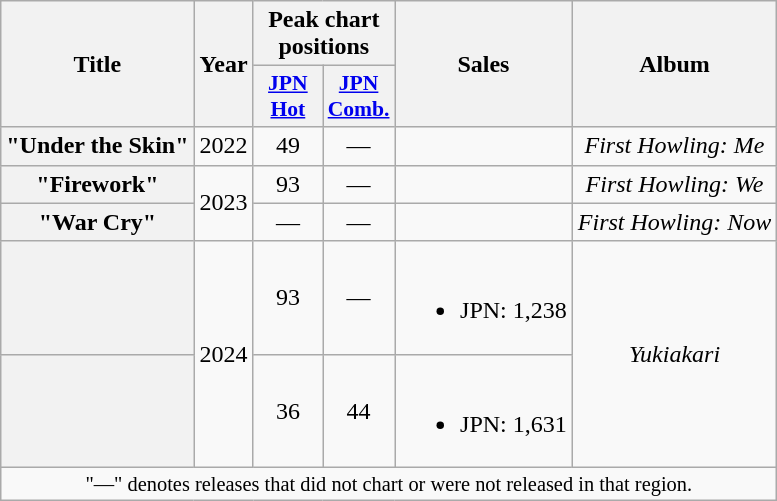<table class="wikitable plainrowheaders" style="text-align:center">
<tr>
<th scope="col" rowspan="2">Title</th>
<th scope="col" rowspan="2">Year</th>
<th scope="col" colspan="2">Peak chart positions</th>
<th rowspan="2">Sales</th>
<th rowspan="2" scope="col">Album</th>
</tr>
<tr>
<th scope="col" style="font-size:90%; width:2.75em"><a href='#'>JPN<br>Hot</a><br></th>
<th scope="col" style="font-size:90%; width:2.75em"><a href='#'>JPN<br>Comb.</a><br></th>
</tr>
<tr>
<th scope="row">"Under the Skin"</th>
<td>2022</td>
<td>49</td>
<td>—</td>
<td></td>
<td><em>First Howling: Me</em></td>
</tr>
<tr>
<th scope="row">"Firework"</th>
<td rowspan="2">2023</td>
<td>93</td>
<td>—</td>
<td></td>
<td><em>First Howling: We</em></td>
</tr>
<tr>
<th scope="row">"War Cry"</th>
<td>—</td>
<td>—</td>
<td></td>
<td><em>First Howling: Now</em></td>
</tr>
<tr>
<th scope="row"></th>
<td rowspan="2">2024</td>
<td>93</td>
<td>—</td>
<td><br><ul><li>JPN: 1,238 </li></ul></td>
<td rowspan="2"><em>Yukiakari</em></td>
</tr>
<tr>
<th scope="row"></th>
<td>36</td>
<td>44</td>
<td><br><ul><li>JPN: 1,631 </li></ul></td>
</tr>
<tr>
<td colspan="6" style="font-size:85%">"—" denotes releases that did not chart or were not released in that region.</td>
</tr>
</table>
